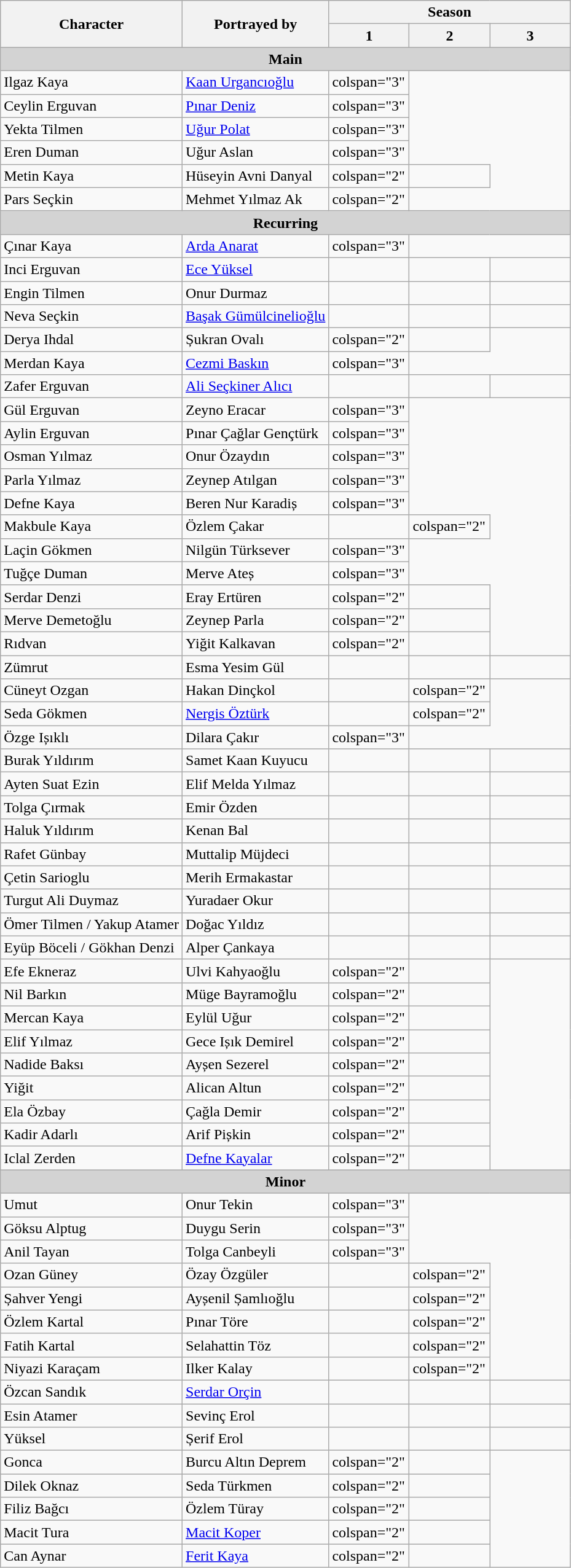<table class="wikitable" style="table-layout:fixed">
<tr>
<th scope="col" rowspan="2">Character</th>
<th scope="col" rowspan="2">Portrayed by</th>
<th scope="col" colspan="3">Season</th>
</tr>
<tr>
<th scope="col" style="width:5em">1</th>
<th scope="col" style="width:5em">2</th>
<th scope="col" style="width:5em">3</th>
</tr>
<tr>
<th scope="col" colspan="5" style="background:lightgray">Main</th>
</tr>
<tr>
<td>Ilgaz Kaya</td>
<td><a href='#'>Kaan Urgancıoğlu</a></td>
<td>colspan="3" </td>
</tr>
<tr>
<td>Ceylin Erguvan</td>
<td><a href='#'>Pınar Deniz</a></td>
<td>colspan="3" </td>
</tr>
<tr>
<td>Yekta Tilmen</td>
<td><a href='#'>Uğur Polat</a></td>
<td>colspan="3" </td>
</tr>
<tr>
<td>Eren Duman</td>
<td>Uğur Aslan</td>
<td>colspan="3" </td>
</tr>
<tr>
<td>Metin Kaya</td>
<td>Hüseyin Avni Danyal</td>
<td>colspan="2" </td>
<td></td>
</tr>
<tr>
<td>Pars Seçkin</td>
<td>Mehmet Yılmaz Ak</td>
<td>colspan="2" </td>
</tr>
<tr>
<th scope="col" colspan="5" style="background:lightgray">Recurring</th>
</tr>
<tr>
<td>Çınar Kaya</td>
<td><a href='#'>Arda Anarat</a></td>
<td>colspan="3" </td>
</tr>
<tr>
<td>Inci Erguvan</td>
<td><a href='#'>Ece Yüksel</a></td>
<td></td>
<td></td>
<td></td>
</tr>
<tr>
<td>Engin Tilmen</td>
<td>Onur Durmaz</td>
<td></td>
<td></td>
<td></td>
</tr>
<tr>
<td>Neva Seçkin</td>
<td><a href='#'>Başak Gümülcinelioğlu</a></td>
<td></td>
<td></td>
<td></td>
</tr>
<tr>
<td>Derya Ihdal</td>
<td>Șukran Ovalı</td>
<td>colspan="2" </td>
<td></td>
</tr>
<tr>
<td>Merdan Kaya</td>
<td><a href='#'>Cezmi Baskın</a></td>
<td>colspan="3" </td>
</tr>
<tr>
<td>Zafer Erguvan</td>
<td><a href='#'>Ali Seçkiner Alıcı</a></td>
<td></td>
<td></td>
<td></td>
</tr>
<tr>
<td>Gül Erguvan</td>
<td>Zeyno Eracar</td>
<td>colspan="3" </td>
</tr>
<tr>
<td>Aylin Erguvan</td>
<td>Pınar Çağlar Gençtürk</td>
<td>colspan="3" </td>
</tr>
<tr>
<td>Osman Yılmaz</td>
<td>Onur Özaydın</td>
<td>colspan="3" </td>
</tr>
<tr>
<td>Parla Yılmaz</td>
<td>Zeynep Atılgan</td>
<td>colspan="3" </td>
</tr>
<tr>
<td>Defne Kaya</td>
<td>Beren Nur Karadiș</td>
<td>colspan="3" </td>
</tr>
<tr>
<td>Makbule Kaya</td>
<td>Özlem Çakar</td>
<td></td>
<td>colspan="2" </td>
</tr>
<tr>
<td>Laçin Gökmen</td>
<td>Nilgün Türksever</td>
<td>colspan="3" </td>
</tr>
<tr>
<td>Tuğçe Duman</td>
<td>Merve Ateș</td>
<td>colspan="3" </td>
</tr>
<tr>
<td>Serdar Denzi</td>
<td>Eray Ertüren</td>
<td>colspan="2" </td>
<td></td>
</tr>
<tr>
<td>Merve Demetoğlu</td>
<td>Zeynep Parla</td>
<td>colspan="2" </td>
<td></td>
</tr>
<tr>
<td>Rıdvan</td>
<td>Yiğit Kalkavan</td>
<td>colspan="2" </td>
<td></td>
</tr>
<tr>
<td>Zümrut</td>
<td>Esma Yesim Gül</td>
<td></td>
<td></td>
<td></td>
</tr>
<tr>
<td>Cüneyt Ozgan</td>
<td>Hakan Dinçkol</td>
<td></td>
<td>colspan="2" </td>
</tr>
<tr>
<td>Seda Gökmen</td>
<td><a href='#'>Nergis Öztürk</a></td>
<td></td>
<td>colspan="2" </td>
</tr>
<tr>
<td>Özge Ișıklı</td>
<td>Dilara Çakır</td>
<td>colspan="3" </td>
</tr>
<tr>
<td>Burak Yıldırım</td>
<td>Samet Kaan Kuyucu</td>
<td></td>
<td></td>
<td></td>
</tr>
<tr>
<td>Ayten Suat Ezin</td>
<td>Elif Melda Yılmaz</td>
<td></td>
<td></td>
<td></td>
</tr>
<tr>
<td>Tolga Çırmak</td>
<td>Emir Özden</td>
<td></td>
<td></td>
<td></td>
</tr>
<tr>
<td>Haluk Yıldırım</td>
<td>Kenan Bal</td>
<td></td>
<td></td>
<td></td>
</tr>
<tr>
<td>Rafet Günbay</td>
<td>Muttalip Müjdeci</td>
<td></td>
<td></td>
<td></td>
</tr>
<tr>
<td>Çetin Sarioglu</td>
<td>Merih Ermakastar</td>
<td></td>
<td></td>
<td></td>
</tr>
<tr>
<td>Turgut Ali Duymaz</td>
<td>Yuradaer Okur</td>
<td></td>
<td></td>
<td></td>
</tr>
<tr>
<td>Ömer Tilmen / Yakup Atamer</td>
<td>Doğac Yıldız</td>
<td></td>
<td></td>
<td></td>
</tr>
<tr>
<td>Eyüp Böceli / Gökhan Denzi</td>
<td>Alper Çankaya</td>
<td></td>
<td></td>
<td></td>
</tr>
<tr>
<td>Efe Ekneraz</td>
<td>Ulvi Kahyaoğlu</td>
<td>colspan="2" </td>
<td></td>
</tr>
<tr>
<td>Nil Barkın</td>
<td>Müge Bayramoğlu</td>
<td>colspan="2" </td>
<td></td>
</tr>
<tr>
<td>Mercan Kaya</td>
<td>Eylül Uğur</td>
<td>colspan="2" </td>
<td></td>
</tr>
<tr>
<td>Elif Yılmaz</td>
<td>Gece Ișık Demirel</td>
<td>colspan="2" </td>
<td></td>
</tr>
<tr>
<td>Nadide Baksı</td>
<td>Ayșen Sezerel</td>
<td>colspan="2" </td>
<td></td>
</tr>
<tr>
<td>Yiğit</td>
<td>Alican Altun</td>
<td>colspan="2" </td>
<td></td>
</tr>
<tr>
<td>Ela Özbay</td>
<td>Çağla Demir</td>
<td>colspan="2" </td>
<td></td>
</tr>
<tr>
<td>Kadir Adarlı</td>
<td>Arif Pișkin</td>
<td>colspan="2" </td>
<td></td>
</tr>
<tr>
<td>Iclal Zerden</td>
<td><a href='#'>Defne Kayalar</a></td>
<td>colspan="2" </td>
<td></td>
</tr>
<tr>
<th scope="col" colspan="5" style="background:lightgray">Minor</th>
</tr>
<tr>
<td>Umut</td>
<td>Onur Tekin</td>
<td>colspan="3" </td>
</tr>
<tr>
<td>Göksu Alptug</td>
<td>Duygu Serin</td>
<td>colspan="3" </td>
</tr>
<tr>
<td>Anil Tayan</td>
<td>Tolga Canbeyli</td>
<td>colspan="3" </td>
</tr>
<tr>
<td>Ozan Güney</td>
<td>Özay Özgüler</td>
<td></td>
<td>colspan="2" </td>
</tr>
<tr>
<td>Șahver Yengi</td>
<td>Ayșenil Șamlıoğlu</td>
<td></td>
<td>colspan="2" </td>
</tr>
<tr>
<td>Özlem Kartal</td>
<td>Pınar Töre</td>
<td></td>
<td>colspan="2" </td>
</tr>
<tr>
<td>Fatih Kartal</td>
<td>Selahattin Töz</td>
<td></td>
<td>colspan="2" </td>
</tr>
<tr>
<td>Niyazi Karaçam</td>
<td>Ilker Kalay</td>
<td></td>
<td>colspan="2" </td>
</tr>
<tr>
<td>Özcan Sandık</td>
<td><a href='#'>Serdar Orçin</a></td>
<td></td>
<td></td>
<td></td>
</tr>
<tr>
<td>Esin Atamer</td>
<td>Sevinç Erol</td>
<td></td>
<td></td>
<td></td>
</tr>
<tr>
<td>Yüksel</td>
<td>Șerif Erol</td>
<td></td>
<td></td>
<td></td>
</tr>
<tr>
<td>Gonca</td>
<td>Burcu Altın Deprem</td>
<td>colspan="2" </td>
<td></td>
</tr>
<tr>
<td>Dilek Oknaz</td>
<td>Seda Türkmen</td>
<td>colspan="2" </td>
<td></td>
</tr>
<tr>
<td>Filiz Bağcı</td>
<td>Özlem Türay</td>
<td>colspan="2" </td>
<td></td>
</tr>
<tr>
<td>Macit Tura</td>
<td><a href='#'>Macit Koper</a></td>
<td>colspan="2" </td>
<td></td>
</tr>
<tr>
<td>Can Aynar</td>
<td><a href='#'>Ferit Kaya</a></td>
<td>colspan="2" </td>
<td></td>
</tr>
</table>
